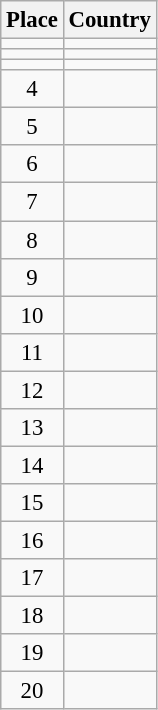<table class="wikitable" style="font-size:95%;">
<tr>
<th>Place</th>
<th>Country</th>
</tr>
<tr>
<td align="center"></td>
<td></td>
</tr>
<tr>
<td align="center"></td>
<td></td>
</tr>
<tr>
<td align="center"></td>
<td></td>
</tr>
<tr>
<td align="center">4</td>
<td></td>
</tr>
<tr>
<td align="center">5</td>
<td></td>
</tr>
<tr>
<td align="center">6</td>
<td></td>
</tr>
<tr>
<td align="center">7</td>
<td></td>
</tr>
<tr>
<td align="center">8</td>
<td></td>
</tr>
<tr>
<td align="center">9</td>
<td></td>
</tr>
<tr>
<td align="center">10</td>
<td></td>
</tr>
<tr>
<td align="center">11</td>
<td></td>
</tr>
<tr>
<td align="center">12</td>
<td></td>
</tr>
<tr>
<td align="center">13</td>
<td></td>
</tr>
<tr>
<td align="center">14</td>
<td></td>
</tr>
<tr>
<td align="center">15</td>
<td></td>
</tr>
<tr>
<td align="center">16</td>
<td></td>
</tr>
<tr>
<td align=center>17</td>
<td></td>
</tr>
<tr>
<td align=center>18</td>
<td></td>
</tr>
<tr>
<td align=center>19</td>
<td></td>
</tr>
<tr>
<td align=center>20</td>
<td></td>
</tr>
</table>
